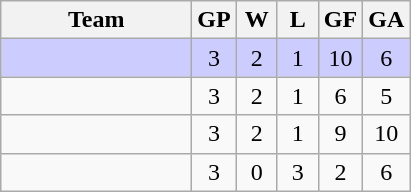<table class="wikitable" style="text-align:center">
<tr>
<th width="120">Team</th>
<th width="20">GP</th>
<th width="20">W</th>
<th width="20">L</th>
<th width="20">GF</th>
<th width="20">GA</th>
</tr>
<tr bgcolor="#ccccff">
<td align=left></td>
<td>3</td>
<td>2</td>
<td>1</td>
<td>10</td>
<td>6</td>
</tr>
<tr>
<td align=left></td>
<td>3</td>
<td>2</td>
<td>1</td>
<td>6</td>
<td>5</td>
</tr>
<tr>
<td align=left></td>
<td>3</td>
<td>2</td>
<td>1</td>
<td>9</td>
<td>10</td>
</tr>
<tr>
<td align=left></td>
<td>3</td>
<td>0</td>
<td>3</td>
<td>2</td>
<td>6</td>
</tr>
</table>
